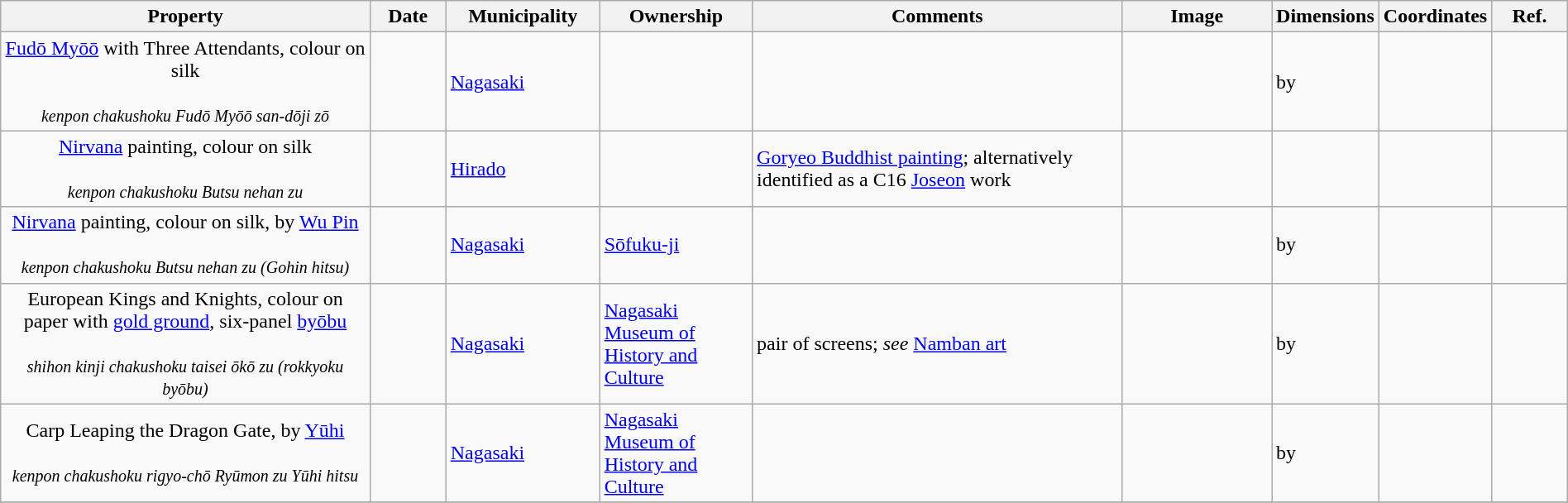<table class="wikitable sortable"  style="width:100%;">
<tr>
<th width="25%" align="left">Property</th>
<th width="5%" align="left" data-sort-type="number">Date</th>
<th width="10%" align="left">Municipality</th>
<th width="10%" align="left">Ownership</th>
<th width="25%" align="left" class="unsortable">Comments</th>
<th width="10%" align="left" class="unsortable">Image</th>
<th width="5%" align="left" class="unsortable">Dimensions</th>
<th width="5%" align="left" class="unsortable">Coordinates</th>
<th width="5%" align="left" class="unsortable">Ref.</th>
</tr>
<tr>
<td align="center"><a href='#'>Fudō Myōō</a> with Three Attendants, colour on silk<br><br><small><em>kenpon chakushoku Fudō Myōō san-dōji zō</em></small></td>
<td></td>
<td><a href='#'>Nagasaki</a></td>
<td></td>
<td></td>
<td></td>
<td> by </td>
<td></td>
<td></td>
</tr>
<tr>
<td align="center"><a href='#'>Nirvana</a> painting, colour on silk<br><br><small><em>kenpon chakushoku Butsu nehan zu</em></small></td>
<td></td>
<td><a href='#'>Hirado</a></td>
<td></td>
<td><a href='#'>Goryeo Buddhist painting</a>; alternatively identified as a C16 <a href='#'>Joseon</a> work</td>
<td></td>
<td></td>
<td></td>
<td></td>
</tr>
<tr>
<td align="center"><a href='#'>Nirvana</a> painting, colour on silk, by <a href='#'>Wu Pin</a><br><br><small><em>kenpon chakushoku Butsu nehan zu (Gohin hitsu)</em></small></td>
<td></td>
<td><a href='#'>Nagasaki</a></td>
<td><a href='#'>Sōfuku-ji</a></td>
<td></td>
<td></td>
<td> by </td>
<td></td>
<td></td>
</tr>
<tr>
<td align="center">European Kings and Knights, colour on paper with <a href='#'>gold ground</a>, six-panel <a href='#'>byōbu</a><br><br><small><em>shihon kinji chakushoku taisei ōkō zu (rokkyoku byōbu)</em></small></td>
<td></td>
<td><a href='#'>Nagasaki</a></td>
<td><a href='#'>Nagasaki Museum of History and Culture</a></td>
<td>pair of screens; <em>see</em> <a href='#'>Namban art</a></td>
<td></td>
<td> by </td>
<td></td>
<td></td>
</tr>
<tr>
<td align="center">Carp Leaping the Dragon Gate, by <a href='#'>Yūhi</a><br><br><small><em>kenpon chakushoku rigyo-chō Ryūmon zu Yūhi hitsu</em></small></td>
<td></td>
<td><a href='#'>Nagasaki</a></td>
<td><a href='#'>Nagasaki Museum of History and Culture</a></td>
<td></td>
<td></td>
<td> by </td>
<td></td>
<td></td>
</tr>
<tr>
</tr>
</table>
